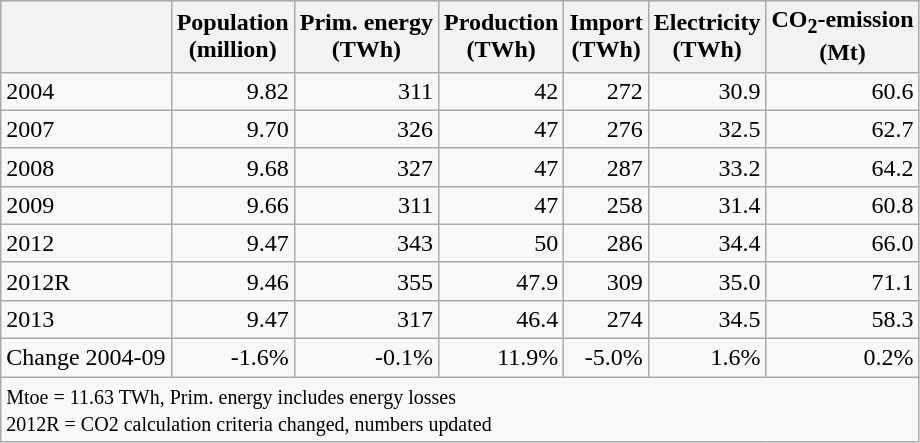<table class="wikitable" style="text-align:right">
<tr>
<th></th>
<th>Population<br> (million)</th>
<th>Prim. energy<br> (TWh)</th>
<th>Production<br> (TWh)</th>
<th>Import<br> (TWh)</th>
<th>Electricity<br> (TWh)</th>
<th>CO<sub>2</sub>-emission<br> (Mt)</th>
</tr>
<tr>
<td align="left">2004</td>
<td>9.82</td>
<td>311</td>
<td>42</td>
<td>272</td>
<td>30.9</td>
<td>60.6</td>
</tr>
<tr>
<td align="left">2007</td>
<td>9.70</td>
<td>326</td>
<td>47</td>
<td>276</td>
<td>32.5</td>
<td>62.7</td>
</tr>
<tr>
<td align="left">2008</td>
<td>9.68</td>
<td>327</td>
<td>47</td>
<td>287</td>
<td>33.2</td>
<td>64.2</td>
</tr>
<tr>
<td align="left">2009</td>
<td>9.66</td>
<td>311</td>
<td>47</td>
<td>258</td>
<td>31.4</td>
<td>60.8</td>
</tr>
<tr>
<td align="left">2012</td>
<td>9.47</td>
<td>343</td>
<td>50</td>
<td>286</td>
<td>34.4</td>
<td>66.0</td>
</tr>
<tr>
<td align="left">2012R</td>
<td>9.46</td>
<td>355</td>
<td>47.9</td>
<td>309</td>
<td>35.0</td>
<td>71.1</td>
</tr>
<tr>
<td align="left">2013</td>
<td>9.47</td>
<td>317</td>
<td>46.4</td>
<td>274</td>
<td>34.5</td>
<td>58.3</td>
</tr>
<tr>
<td align="left">Change 2004-09</td>
<td>-1.6%</td>
<td>-0.1%</td>
<td>11.9%</td>
<td>-5.0%</td>
<td>1.6%</td>
<td>0.2%</td>
</tr>
<tr>
<td align="left" colspan=7><small> Mtoe = 11.63 TWh, Prim. energy includes energy losses </small><br><small>2012R = CO2 calculation criteria changed, numbers updated </small></td>
</tr>
</table>
